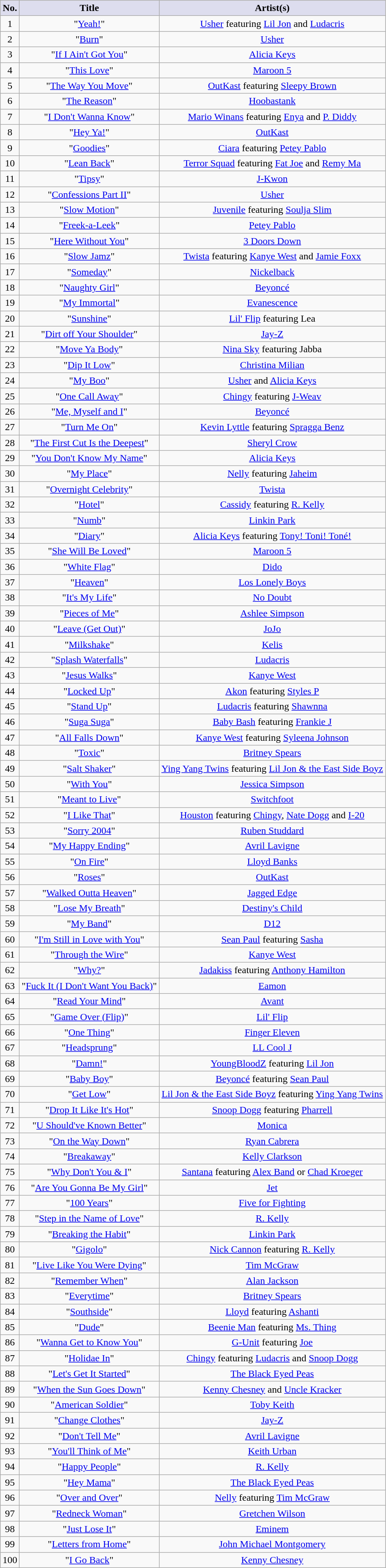<table class="wikitable sortable" style="text-align: center">
<tr>
<th scope="col" style="background:#dde;">No.</th>
<th scope="col" style="background:#dde;">Title</th>
<th scope="col" style="background:#dde;">Artist(s)</th>
</tr>
<tr>
<td>1</td>
<td>"<a href='#'>Yeah!</a>"</td>
<td><a href='#'>Usher</a> featuring <a href='#'>Lil Jon</a> and <a href='#'>Ludacris</a></td>
</tr>
<tr>
<td>2</td>
<td>"<a href='#'>Burn</a>"</td>
<td><a href='#'>Usher</a></td>
</tr>
<tr>
<td>3</td>
<td>"<a href='#'>If I Ain't Got You</a>"</td>
<td><a href='#'>Alicia Keys</a></td>
</tr>
<tr>
<td>4</td>
<td>"<a href='#'>This Love</a>"</td>
<td><a href='#'>Maroon 5</a></td>
</tr>
<tr>
<td>5</td>
<td>"<a href='#'>The Way You Move</a>"</td>
<td><a href='#'>OutKast</a> featuring <a href='#'>Sleepy Brown</a></td>
</tr>
<tr>
<td>6</td>
<td>"<a href='#'>The Reason</a>"</td>
<td><a href='#'>Hoobastank</a></td>
</tr>
<tr>
<td>7</td>
<td>"<a href='#'>I Don't Wanna Know</a>"</td>
<td><a href='#'>Mario Winans</a> featuring <a href='#'>Enya</a> and <a href='#'>P. Diddy</a></td>
</tr>
<tr>
<td>8</td>
<td>"<a href='#'>Hey Ya!</a>"</td>
<td><a href='#'>OutKast</a></td>
</tr>
<tr>
<td>9</td>
<td>"<a href='#'>Goodies</a>"</td>
<td><a href='#'>Ciara</a> featuring <a href='#'>Petey Pablo</a></td>
</tr>
<tr>
<td>10</td>
<td>"<a href='#'>Lean Back</a>"</td>
<td><a href='#'>Terror Squad</a> featuring <a href='#'>Fat Joe</a> and <a href='#'>Remy Ma</a></td>
</tr>
<tr>
<td>11</td>
<td>"<a href='#'>Tipsy</a>"</td>
<td><a href='#'>J-Kwon</a></td>
</tr>
<tr>
<td>12</td>
<td>"<a href='#'>Confessions Part II</a>"</td>
<td><a href='#'>Usher</a></td>
</tr>
<tr>
<td>13</td>
<td>"<a href='#'>Slow Motion</a>"</td>
<td><a href='#'>Juvenile</a> featuring <a href='#'>Soulja Slim</a></td>
</tr>
<tr>
<td>14</td>
<td>"<a href='#'>Freek-a-Leek</a>"</td>
<td><a href='#'>Petey Pablo</a></td>
</tr>
<tr>
<td>15</td>
<td>"<a href='#'>Here Without You</a>"</td>
<td><a href='#'>3 Doors Down</a></td>
</tr>
<tr>
<td>16</td>
<td>"<a href='#'>Slow Jamz</a>"</td>
<td><a href='#'>Twista</a> featuring <a href='#'>Kanye West</a> and <a href='#'>Jamie Foxx</a></td>
</tr>
<tr>
<td>17</td>
<td>"<a href='#'>Someday</a>"</td>
<td><a href='#'>Nickelback</a></td>
</tr>
<tr>
<td>18</td>
<td>"<a href='#'>Naughty Girl</a>"</td>
<td><a href='#'>Beyoncé</a></td>
</tr>
<tr>
<td>19</td>
<td>"<a href='#'>My Immortal</a>"</td>
<td><a href='#'>Evanescence</a></td>
</tr>
<tr>
<td>20</td>
<td>"<a href='#'>Sunshine</a>"</td>
<td><a href='#'>Lil' Flip</a> featuring Lea</td>
</tr>
<tr>
<td>21</td>
<td>"<a href='#'>Dirt off Your Shoulder</a>"</td>
<td><a href='#'>Jay-Z</a></td>
</tr>
<tr>
<td>22</td>
<td>"<a href='#'>Move Ya Body</a>"</td>
<td><a href='#'>Nina Sky</a> featuring Jabba</td>
</tr>
<tr>
<td>23</td>
<td>"<a href='#'>Dip It Low</a>"</td>
<td><a href='#'>Christina Milian</a></td>
</tr>
<tr>
<td>24</td>
<td>"<a href='#'>My Boo</a>"</td>
<td><a href='#'>Usher</a> and <a href='#'>Alicia Keys</a></td>
</tr>
<tr>
<td>25</td>
<td>"<a href='#'>One Call Away</a>"</td>
<td><a href='#'>Chingy</a> featuring <a href='#'>J-Weav</a></td>
</tr>
<tr>
<td>26</td>
<td>"<a href='#'>Me, Myself and I</a>"</td>
<td><a href='#'>Beyoncé</a></td>
</tr>
<tr>
<td>27</td>
<td>"<a href='#'>Turn Me On</a>"</td>
<td><a href='#'>Kevin Lyttle</a> featuring <a href='#'>Spragga Benz</a></td>
</tr>
<tr>
<td>28</td>
<td>"<a href='#'>The First Cut Is the Deepest</a>"</td>
<td><a href='#'>Sheryl Crow</a></td>
</tr>
<tr>
<td>29</td>
<td>"<a href='#'>You Don't Know My Name</a>"</td>
<td><a href='#'>Alicia Keys</a></td>
</tr>
<tr>
<td>30</td>
<td>"<a href='#'>My Place</a>"</td>
<td><a href='#'>Nelly</a> featuring <a href='#'>Jaheim</a></td>
</tr>
<tr>
<td>31</td>
<td>"<a href='#'>Overnight Celebrity</a>"</td>
<td><a href='#'>Twista</a></td>
</tr>
<tr>
<td>32</td>
<td>"<a href='#'>Hotel</a>"</td>
<td><a href='#'>Cassidy</a> featuring <a href='#'>R. Kelly</a></td>
</tr>
<tr>
<td>33</td>
<td>"<a href='#'>Numb</a>"</td>
<td><a href='#'>Linkin Park</a></td>
</tr>
<tr>
<td>34</td>
<td>"<a href='#'>Diary</a>"</td>
<td><a href='#'>Alicia Keys</a> featuring <a href='#'>Tony! Toni! Toné!</a></td>
</tr>
<tr>
<td>35</td>
<td>"<a href='#'>She Will Be Loved</a>"</td>
<td><a href='#'>Maroon 5</a></td>
</tr>
<tr>
<td>36</td>
<td>"<a href='#'>White Flag</a>"</td>
<td><a href='#'>Dido</a></td>
</tr>
<tr>
<td>37</td>
<td>"<a href='#'>Heaven</a>"</td>
<td><a href='#'>Los Lonely Boys</a></td>
</tr>
<tr>
<td>38</td>
<td>"<a href='#'>It's My Life</a>"</td>
<td><a href='#'>No Doubt</a></td>
</tr>
<tr>
<td>39</td>
<td>"<a href='#'>Pieces of Me</a>"</td>
<td><a href='#'>Ashlee Simpson</a></td>
</tr>
<tr>
<td>40</td>
<td>"<a href='#'>Leave (Get Out)</a>"</td>
<td><a href='#'>JoJo</a></td>
</tr>
<tr>
<td>41</td>
<td>"<a href='#'>Milkshake</a>"</td>
<td><a href='#'>Kelis</a></td>
</tr>
<tr>
<td>42</td>
<td>"<a href='#'>Splash Waterfalls</a>"</td>
<td><a href='#'>Ludacris</a></td>
</tr>
<tr>
<td>43</td>
<td>"<a href='#'>Jesus Walks</a>"</td>
<td><a href='#'>Kanye West</a></td>
</tr>
<tr>
<td>44</td>
<td>"<a href='#'>Locked Up</a>"</td>
<td><a href='#'>Akon</a> featuring <a href='#'>Styles P</a></td>
</tr>
<tr>
<td>45</td>
<td>"<a href='#'>Stand Up</a>"</td>
<td><a href='#'>Ludacris</a> featuring <a href='#'>Shawnna</a></td>
</tr>
<tr>
<td>46</td>
<td>"<a href='#'>Suga Suga</a>"</td>
<td><a href='#'>Baby Bash</a> featuring <a href='#'>Frankie J</a></td>
</tr>
<tr>
<td>47</td>
<td>"<a href='#'>All Falls Down</a>"</td>
<td><a href='#'>Kanye West</a> featuring <a href='#'>Syleena Johnson</a></td>
</tr>
<tr>
<td>48</td>
<td>"<a href='#'>Toxic</a>"</td>
<td><a href='#'>Britney Spears</a></td>
</tr>
<tr>
<td>49</td>
<td>"<a href='#'>Salt Shaker</a>"</td>
<td><a href='#'>Ying Yang Twins</a> featuring <a href='#'>Lil Jon & the East Side Boyz</a></td>
</tr>
<tr>
<td>50</td>
<td>"<a href='#'>With You</a>"</td>
<td><a href='#'>Jessica Simpson</a></td>
</tr>
<tr>
<td>51</td>
<td>"<a href='#'>Meant to Live</a>"</td>
<td><a href='#'>Switchfoot</a></td>
</tr>
<tr>
<td>52</td>
<td>"<a href='#'>I Like That</a>"</td>
<td><a href='#'>Houston</a> featuring <a href='#'>Chingy</a>, <a href='#'>Nate Dogg</a> and <a href='#'>I-20</a></td>
</tr>
<tr>
<td>53</td>
<td>"<a href='#'>Sorry 2004</a>"</td>
<td><a href='#'>Ruben Studdard</a></td>
</tr>
<tr>
<td>54</td>
<td>"<a href='#'>My Happy Ending</a>"</td>
<td><a href='#'>Avril Lavigne</a></td>
</tr>
<tr>
<td>55</td>
<td>"<a href='#'>On Fire</a>"</td>
<td><a href='#'>Lloyd Banks</a></td>
</tr>
<tr>
<td>56</td>
<td>"<a href='#'>Roses</a>"</td>
<td><a href='#'>OutKast</a></td>
</tr>
<tr>
<td>57</td>
<td>"<a href='#'>Walked Outta Heaven</a>"</td>
<td><a href='#'>Jagged Edge</a></td>
</tr>
<tr>
<td>58</td>
<td>"<a href='#'>Lose My Breath</a>"</td>
<td><a href='#'>Destiny's Child</a></td>
</tr>
<tr>
<td>59</td>
<td>"<a href='#'>My Band</a>"</td>
<td><a href='#'>D12</a></td>
</tr>
<tr>
<td>60</td>
<td>"<a href='#'>I'm Still in Love with You</a>"</td>
<td><a href='#'>Sean Paul</a> featuring <a href='#'>Sasha</a></td>
</tr>
<tr>
<td>61</td>
<td>"<a href='#'>Through the Wire</a>"</td>
<td><a href='#'>Kanye West</a></td>
</tr>
<tr>
<td>62</td>
<td>"<a href='#'>Why?</a>"</td>
<td><a href='#'>Jadakiss</a> featuring <a href='#'>Anthony Hamilton</a></td>
</tr>
<tr>
<td>63</td>
<td>"<a href='#'>Fuck It (I Don't Want You Back)</a>"</td>
<td><a href='#'>Eamon</a></td>
</tr>
<tr>
<td>64</td>
<td>"<a href='#'>Read Your Mind</a>"</td>
<td><a href='#'>Avant</a></td>
</tr>
<tr>
<td>65</td>
<td>"<a href='#'>Game Over (Flip)</a>"</td>
<td><a href='#'>Lil' Flip</a></td>
</tr>
<tr>
<td>66</td>
<td>"<a href='#'>One Thing</a>"</td>
<td><a href='#'>Finger Eleven</a></td>
</tr>
<tr>
<td>67</td>
<td>"<a href='#'>Headsprung</a>"</td>
<td><a href='#'>LL Cool J</a></td>
</tr>
<tr>
<td>68</td>
<td>"<a href='#'>Damn!</a>"</td>
<td><a href='#'>YoungBloodZ</a> featuring <a href='#'>Lil Jon</a></td>
</tr>
<tr>
<td>69</td>
<td>"<a href='#'>Baby Boy</a>"</td>
<td><a href='#'>Beyoncé</a> featuring <a href='#'>Sean Paul</a></td>
</tr>
<tr>
<td>70</td>
<td>"<a href='#'>Get Low</a>"</td>
<td><a href='#'>Lil Jon & the East Side Boyz</a> featuring <a href='#'>Ying Yang Twins</a></td>
</tr>
<tr>
<td>71</td>
<td>"<a href='#'>Drop It Like It's Hot</a>"</td>
<td><a href='#'>Snoop Dogg</a> featuring <a href='#'>Pharrell</a></td>
</tr>
<tr>
<td>72</td>
<td>"<a href='#'>U Should've Known Better</a>"</td>
<td><a href='#'>Monica</a></td>
</tr>
<tr>
<td>73</td>
<td>"<a href='#'>On the Way Down</a>"</td>
<td><a href='#'>Ryan Cabrera</a></td>
</tr>
<tr>
<td>74</td>
<td>"<a href='#'>Breakaway</a>"</td>
<td><a href='#'>Kelly Clarkson</a></td>
</tr>
<tr>
<td>75</td>
<td>"<a href='#'>Why Don't You & I</a>"</td>
<td><a href='#'>Santana</a> featuring <a href='#'>Alex Band</a> or <a href='#'>Chad Kroeger</a></td>
</tr>
<tr>
<td>76</td>
<td>"<a href='#'>Are You Gonna Be My Girl</a>"</td>
<td><a href='#'>Jet</a></td>
</tr>
<tr>
<td>77</td>
<td>"<a href='#'>100 Years</a>"</td>
<td><a href='#'>Five for Fighting</a></td>
</tr>
<tr>
<td>78</td>
<td>"<a href='#'>Step in the Name of Love</a>"</td>
<td><a href='#'>R. Kelly</a></td>
</tr>
<tr>
<td>79</td>
<td>"<a href='#'>Breaking the Habit</a>"</td>
<td><a href='#'>Linkin Park</a></td>
</tr>
<tr>
<td>80</td>
<td>"<a href='#'>Gigolo</a>"</td>
<td><a href='#'>Nick Cannon</a> featuring <a href='#'>R. Kelly</a></td>
</tr>
<tr>
<td>81</td>
<td>"<a href='#'>Live Like You Were Dying</a>"</td>
<td><a href='#'>Tim McGraw</a></td>
</tr>
<tr>
<td>82</td>
<td>"<a href='#'>Remember When</a>"</td>
<td><a href='#'>Alan Jackson</a></td>
</tr>
<tr>
<td>83</td>
<td>"<a href='#'>Everytime</a>"</td>
<td><a href='#'>Britney Spears</a></td>
</tr>
<tr>
<td>84</td>
<td>"<a href='#'>Southside</a>"</td>
<td><a href='#'>Lloyd</a> featuring <a href='#'>Ashanti</a></td>
</tr>
<tr>
<td>85</td>
<td>"<a href='#'>Dude</a>"</td>
<td><a href='#'>Beenie Man</a> featuring <a href='#'>Ms. Thing</a></td>
</tr>
<tr>
<td>86</td>
<td>"<a href='#'>Wanna Get to Know You</a>"</td>
<td><a href='#'>G-Unit</a> featuring <a href='#'>Joe</a></td>
</tr>
<tr>
<td>87</td>
<td>"<a href='#'>Holidae In</a>"</td>
<td><a href='#'>Chingy</a> featuring <a href='#'>Ludacris</a> and <a href='#'>Snoop Dogg</a></td>
</tr>
<tr>
<td>88</td>
<td>"<a href='#'>Let's Get It Started</a>"</td>
<td><a href='#'>The Black Eyed Peas</a></td>
</tr>
<tr>
<td>89</td>
<td>"<a href='#'>When the Sun Goes Down</a>"</td>
<td><a href='#'>Kenny Chesney</a> and <a href='#'>Uncle Kracker</a></td>
</tr>
<tr>
<td>90</td>
<td>"<a href='#'>American Soldier</a>"</td>
<td><a href='#'>Toby Keith</a></td>
</tr>
<tr>
<td>91</td>
<td>"<a href='#'>Change Clothes</a>"</td>
<td><a href='#'>Jay-Z</a></td>
</tr>
<tr>
<td>92</td>
<td>"<a href='#'>Don't Tell Me</a>"</td>
<td><a href='#'>Avril Lavigne</a></td>
</tr>
<tr>
<td>93</td>
<td>"<a href='#'>You'll Think of Me</a>"</td>
<td><a href='#'>Keith Urban</a></td>
</tr>
<tr>
<td>94</td>
<td>"<a href='#'>Happy People</a>"</td>
<td><a href='#'>R. Kelly</a></td>
</tr>
<tr>
<td>95</td>
<td>"<a href='#'>Hey Mama</a>"</td>
<td><a href='#'>The Black Eyed Peas</a></td>
</tr>
<tr>
<td>96</td>
<td>"<a href='#'>Over and Over</a>"</td>
<td><a href='#'>Nelly</a> featuring <a href='#'>Tim McGraw</a></td>
</tr>
<tr>
<td>97</td>
<td>"<a href='#'>Redneck Woman</a>"</td>
<td><a href='#'>Gretchen Wilson</a></td>
</tr>
<tr>
<td>98</td>
<td>"<a href='#'>Just Lose It</a>"</td>
<td><a href='#'>Eminem</a></td>
</tr>
<tr>
<td>99</td>
<td>"<a href='#'>Letters from Home</a>"</td>
<td><a href='#'>John Michael Montgomery</a></td>
</tr>
<tr>
<td>100</td>
<td>"<a href='#'>I Go Back</a>"</td>
<td><a href='#'>Kenny Chesney</a></td>
</tr>
</table>
